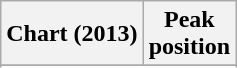<table class="wikitable sortable plainrowheaders" style="text-align:center">
<tr>
<th scope="col">Chart (2013)</th>
<th scope="col">Peak<br>position</th>
</tr>
<tr>
</tr>
<tr>
</tr>
<tr>
</tr>
<tr>
</tr>
<tr>
</tr>
<tr>
</tr>
</table>
